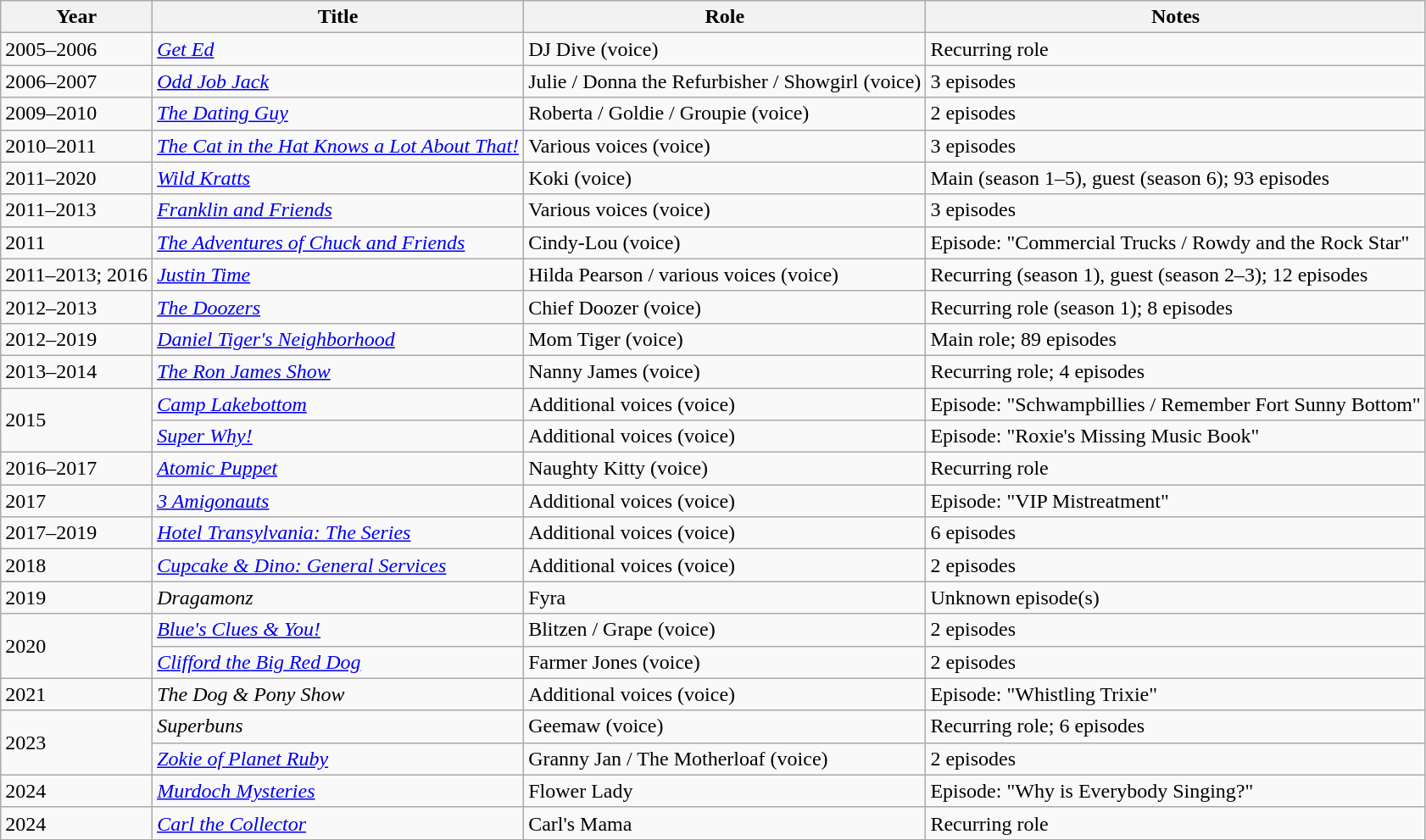<table class="wikitable sortable">
<tr>
<th>Year</th>
<th>Title</th>
<th>Role</th>
<th>Notes</th>
</tr>
<tr>
<td>2005–2006</td>
<td><em><a href='#'>Get Ed</a></em></td>
<td>DJ Dive (voice)</td>
<td>Recurring role</td>
</tr>
<tr>
<td>2006–2007</td>
<td><em><a href='#'>Odd Job Jack</a></em></td>
<td>Julie / Donna the Refurbisher / Showgirl (voice)</td>
<td>3 episodes</td>
</tr>
<tr>
<td>2009–2010</td>
<td data-sort-value="Dating Guy, The"><em><a href='#'>The Dating Guy</a></em></td>
<td>Roberta / Goldie / Groupie (voice)</td>
<td>2 episodes</td>
</tr>
<tr>
<td>2010–2011</td>
<td data-sort-value="Cat in the Hat Knows a Lot About That!, The"><em><a href='#'>The Cat in the Hat Knows a Lot About That!</a></em></td>
<td>Various voices (voice)</td>
<td>3 episodes</td>
</tr>
<tr>
<td>2011–2020</td>
<td><em><a href='#'>Wild Kratts</a></em></td>
<td>Koki (voice)</td>
<td>Main (season 1–5), guest (season 6); 93 episodes</td>
</tr>
<tr>
<td>2011–2013</td>
<td><em><a href='#'>Franklin and Friends</a></em></td>
<td>Various voices (voice)</td>
<td>3 episodes</td>
</tr>
<tr>
<td>2011</td>
<td data-sort-value="Adventures of Chuck and Friends, The"><em><a href='#'>The Adventures of Chuck and Friends</a></em></td>
<td>Cindy-Lou (voice)</td>
<td>Episode: "Commercial Trucks / Rowdy and the Rock Star"</td>
</tr>
<tr>
<td>2011–2013; 2016</td>
<td><em><a href='#'>Justin Time</a></em></td>
<td>Hilda Pearson / various voices (voice)</td>
<td>Recurring (season 1), guest (season 2–3); 12 episodes</td>
</tr>
<tr>
<td>2012–2013</td>
<td data-sort-value="Doozers, The"><em><a href='#'>The Doozers</a></em></td>
<td>Chief Doozer (voice)</td>
<td>Recurring role (season 1); 8 episodes</td>
</tr>
<tr>
<td>2012–2019</td>
<td><em><a href='#'>Daniel Tiger's Neighborhood</a></em></td>
<td>Mom Tiger (voice)</td>
<td>Main role; 89 episodes</td>
</tr>
<tr>
<td>2013–2014</td>
<td data-sort-value="Ron James Show, The"><em><a href='#'>The Ron James Show</a></em></td>
<td>Nanny James (voice)</td>
<td>Recurring role; 4 episodes</td>
</tr>
<tr>
<td rowspan="2">2015</td>
<td><em><a href='#'>Camp Lakebottom</a></em></td>
<td>Additional voices (voice)</td>
<td>Episode: "Schwampbillies / Remember Fort Sunny Bottom"</td>
</tr>
<tr>
<td><em><a href='#'>Super Why!</a></em></td>
<td>Additional voices (voice)</td>
<td>Episode: "Roxie's Missing Music Book"</td>
</tr>
<tr>
<td>2016–2017</td>
<td><em><a href='#'>Atomic Puppet</a></em></td>
<td>Naughty Kitty (voice)</td>
<td>Recurring role</td>
</tr>
<tr>
<td>2017</td>
<td><em><a href='#'>3 Amigonauts</a></em></td>
<td>Additional voices (voice)</td>
<td>Episode: "VIP Mistreatment"</td>
</tr>
<tr>
<td>2017–2019</td>
<td><em><a href='#'>Hotel Transylvania: The Series</a></em></td>
<td>Additional voices (voice)</td>
<td>6 episodes</td>
</tr>
<tr>
<td>2018</td>
<td><em><a href='#'>Cupcake & Dino: General Services</a></em></td>
<td>Additional voices (voice)</td>
<td>2 episodes</td>
</tr>
<tr>
<td>2019</td>
<td><em>Dragamonz</em></td>
<td>Fyra</td>
<td>Unknown episode(s)</td>
</tr>
<tr>
<td rowspan="2">2020</td>
<td><em><a href='#'>Blue's Clues & You!</a></em></td>
<td>Blitzen / Grape (voice)</td>
<td>2 episodes</td>
</tr>
<tr>
<td><em><a href='#'>Clifford the Big Red Dog</a></em></td>
<td>Farmer Jones (voice)</td>
<td>2 episodes</td>
</tr>
<tr>
<td>2021</td>
<td data-sort-value="Dog & Pony Show, The"><em>The Dog & Pony Show</em></td>
<td>Additional voices (voice)</td>
<td>Episode: "Whistling Trixie"</td>
</tr>
<tr>
<td rowspan="2">2023</td>
<td><em>Superbuns</em></td>
<td>Geemaw (voice)</td>
<td>Recurring role; 6 episodes</td>
</tr>
<tr>
<td><em><a href='#'>Zokie of Planet Ruby</a></em></td>
<td>Granny Jan / The Motherloaf (voice)</td>
<td>2 episodes</td>
</tr>
<tr>
<td>2024</td>
<td><em><a href='#'>Murdoch Mysteries</a></em></td>
<td>Flower Lady</td>
<td>Episode: "Why is Everybody Singing?"</td>
</tr>
<tr>
<td>2024</td>
<td><em><a href='#'>Carl the Collector</a></em></td>
<td>Carl's Mama</td>
<td>Recurring role</td>
</tr>
</table>
